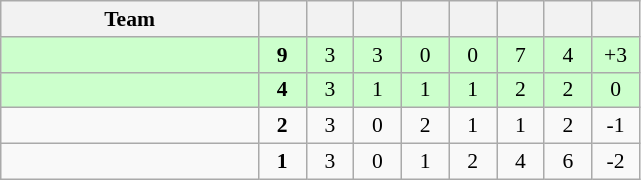<table class="wikitable" style="text-align: center; font-size: 90%;">
<tr>
<th width="165">Team</th>
<th width="25"></th>
<th width="25"></th>
<th width="25"></th>
<th width="25"></th>
<th width="25"></th>
<th width="25"></th>
<th width="25"></th>
<th width="25"></th>
</tr>
<tr bgcolor=#ccffcc>
<td align=left></td>
<td><strong>9</strong></td>
<td>3</td>
<td>3</td>
<td>0</td>
<td>0</td>
<td>7</td>
<td>4</td>
<td>+3</td>
</tr>
<tr bgcolor=#ccffcc>
<td align=left></td>
<td><strong>4</strong></td>
<td>3</td>
<td>1</td>
<td>1</td>
<td>1</td>
<td>2</td>
<td>2</td>
<td>0</td>
</tr>
<tr>
<td align=left></td>
<td><strong>2</strong></td>
<td>3</td>
<td>0</td>
<td>2</td>
<td>1</td>
<td>1</td>
<td>2</td>
<td>-1</td>
</tr>
<tr>
<td align=left></td>
<td><strong>1</strong></td>
<td>3</td>
<td>0</td>
<td>1</td>
<td>2</td>
<td>4</td>
<td>6</td>
<td>-2</td>
</tr>
</table>
